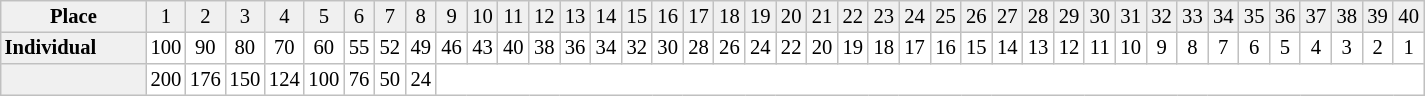<table border="1" cellpadding="2" cellspacing="0" style="border:1px solid #C0C0C0; border-collapse:collapse; font-size:86%; margin-top:1em; text-align:center" width="950">
<tr bgcolor="#F0F0F0">
<td width=250><strong>Place</strong></td>
<td width=25>1</td>
<td width=25>2</td>
<td width=25>3</td>
<td width=25>4</td>
<td width=25>5</td>
<td width=25>6</td>
<td width=25>7</td>
<td width=25>8</td>
<td width=25>9</td>
<td width=25>10</td>
<td width=25>11</td>
<td width=25>12</td>
<td width=25>13</td>
<td width=25>14</td>
<td width=25>15</td>
<td width=25>16</td>
<td width=25>17</td>
<td width=25>18</td>
<td width=25>19</td>
<td width=25>20</td>
<td width=25>21</td>
<td width=25>22</td>
<td width=25>23</td>
<td width=25>24</td>
<td width=25>25</td>
<td width=25>26</td>
<td width=25>27</td>
<td width=25>28</td>
<td width=25>29</td>
<td width=25>30</td>
<td width=25>31</td>
<td width=25>32</td>
<td width=25>33</td>
<td width=25>34</td>
<td width=25>35</td>
<td width=25>36</td>
<td width=25>37</td>
<td width=25>38</td>
<td width=25>39</td>
<td width=25>40</td>
</tr>
<tr>
<td bgcolor="#F0F0F0" align=left><strong>Individual</strong></td>
<td>100</td>
<td>90</td>
<td>80</td>
<td>70</td>
<td>60</td>
<td>55</td>
<td>52</td>
<td>49</td>
<td>46</td>
<td>43</td>
<td>40</td>
<td>38</td>
<td>36</td>
<td>34</td>
<td>32</td>
<td>30</td>
<td>28</td>
<td>26</td>
<td>24</td>
<td>22</td>
<td>20</td>
<td>19</td>
<td>18</td>
<td>17</td>
<td>16</td>
<td>15</td>
<td>14</td>
<td>13</td>
<td>12</td>
<td>11</td>
<td>10</td>
<td>9</td>
<td>8</td>
<td>7</td>
<td>6</td>
<td>5</td>
<td>4</td>
<td>3</td>
<td>2</td>
<td>1</td>
</tr>
<tr>
<td bgcolor="#F0F0F0" align=left></td>
<td>200</td>
<td>176</td>
<td>150</td>
<td>124</td>
<td>100</td>
<td>76</td>
<td>50</td>
<td>24</td>
</tr>
</table>
